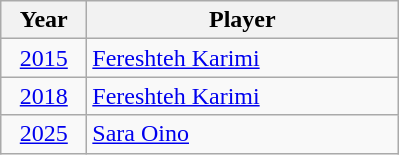<table class="wikitable" style="text-align:center;">
<tr>
<th style="width:50px;">Year</th>
<th style="width:200px;">Player</th>
</tr>
<tr>
<td><a href='#'>2015</a></td>
<td style="text-align:left;"> <a href='#'>Fereshteh Karimi</a></td>
</tr>
<tr>
<td><a href='#'>2018</a></td>
<td style="text-align:left;"> <a href='#'>Fereshteh Karimi</a></td>
</tr>
<tr>
<td><a href='#'>2025</a></td>
<td style="text-align:left;"> <a href='#'>Sara Oino</a></td>
</tr>
</table>
